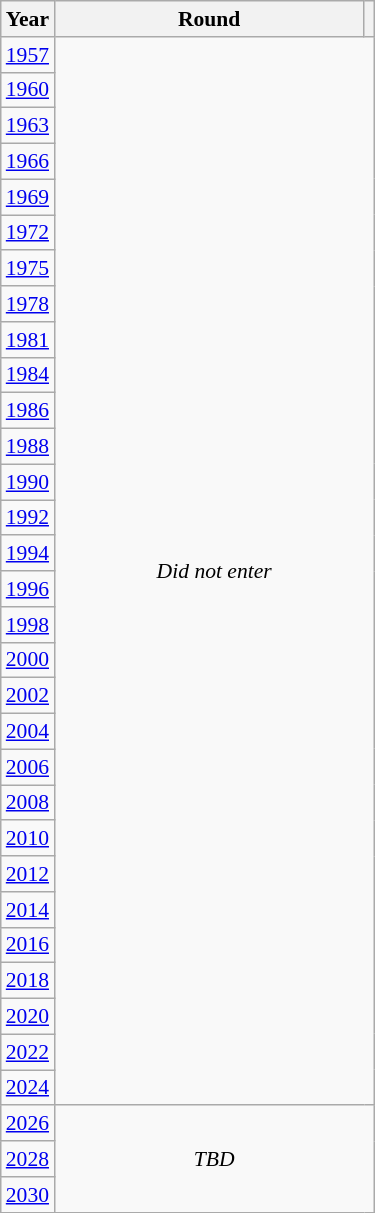<table class="wikitable" style="text-align: center; font-size:90%">
<tr>
<th>Year</th>
<th style="width:200px">Round</th>
<th></th>
</tr>
<tr>
<td><a href='#'>1957</a></td>
<td colspan="2" rowspan="30"><em>Did not enter</em></td>
</tr>
<tr>
<td><a href='#'>1960</a></td>
</tr>
<tr>
<td><a href='#'>1963</a></td>
</tr>
<tr>
<td><a href='#'>1966</a></td>
</tr>
<tr>
<td><a href='#'>1969</a></td>
</tr>
<tr>
<td><a href='#'>1972</a></td>
</tr>
<tr>
<td><a href='#'>1975</a></td>
</tr>
<tr>
<td><a href='#'>1978</a></td>
</tr>
<tr>
<td><a href='#'>1981</a></td>
</tr>
<tr>
<td><a href='#'>1984</a></td>
</tr>
<tr>
<td><a href='#'>1986</a></td>
</tr>
<tr>
<td><a href='#'>1988</a></td>
</tr>
<tr>
<td><a href='#'>1990</a></td>
</tr>
<tr>
<td><a href='#'>1992</a></td>
</tr>
<tr>
<td><a href='#'>1994</a></td>
</tr>
<tr>
<td><a href='#'>1996</a></td>
</tr>
<tr>
<td><a href='#'>1998</a></td>
</tr>
<tr>
<td><a href='#'>2000</a></td>
</tr>
<tr>
<td><a href='#'>2002</a></td>
</tr>
<tr>
<td><a href='#'>2004</a></td>
</tr>
<tr>
<td><a href='#'>2006</a></td>
</tr>
<tr>
<td><a href='#'>2008</a></td>
</tr>
<tr>
<td><a href='#'>2010</a></td>
</tr>
<tr>
<td><a href='#'>2012</a></td>
</tr>
<tr>
<td><a href='#'>2014</a></td>
</tr>
<tr>
<td><a href='#'>2016</a></td>
</tr>
<tr>
<td><a href='#'>2018</a></td>
</tr>
<tr>
<td><a href='#'>2020</a></td>
</tr>
<tr>
<td><a href='#'>2022</a></td>
</tr>
<tr>
<td><a href='#'>2024</a></td>
</tr>
<tr>
<td><a href='#'>2026</a></td>
<td colspan="2" rowspan="3"><em>TBD</em></td>
</tr>
<tr>
<td><a href='#'>2028</a></td>
</tr>
<tr>
<td><a href='#'>2030</a></td>
</tr>
</table>
